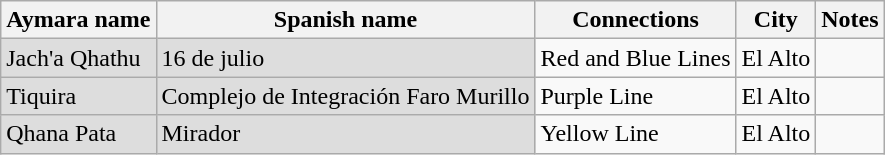<table class="wikitable">
<tr>
<th>Aymara name</th>
<th>Spanish name</th>
<th>Connections</th>
<th>City</th>
<th>Notes</th>
</tr>
<tr>
<td bgcolor="#dddddd" style="color:black;">Jach'a Qhathu</td>
<td bgcolor="#dddddd" style="color:black;">16 de julio</td>
<td>Red and Blue Lines</td>
<td>El Alto</td>
<td></td>
</tr>
<tr>
<td bgcolor="#dddddd" style="color:black;">Tiquira</td>
<td bgcolor="#dddddd" style="color:black;">Complejo de Integración Faro Murillo</td>
<td>Purple Line</td>
<td>El Alto</td>
<td></td>
</tr>
<tr>
<td bgcolor="#dddddd" style="color:black;">Qhana Pata</td>
<td bgcolor="#dddddd" style="color:black;">Mirador</td>
<td>Yellow Line</td>
<td>El Alto</td>
<td></td>
</tr>
</table>
